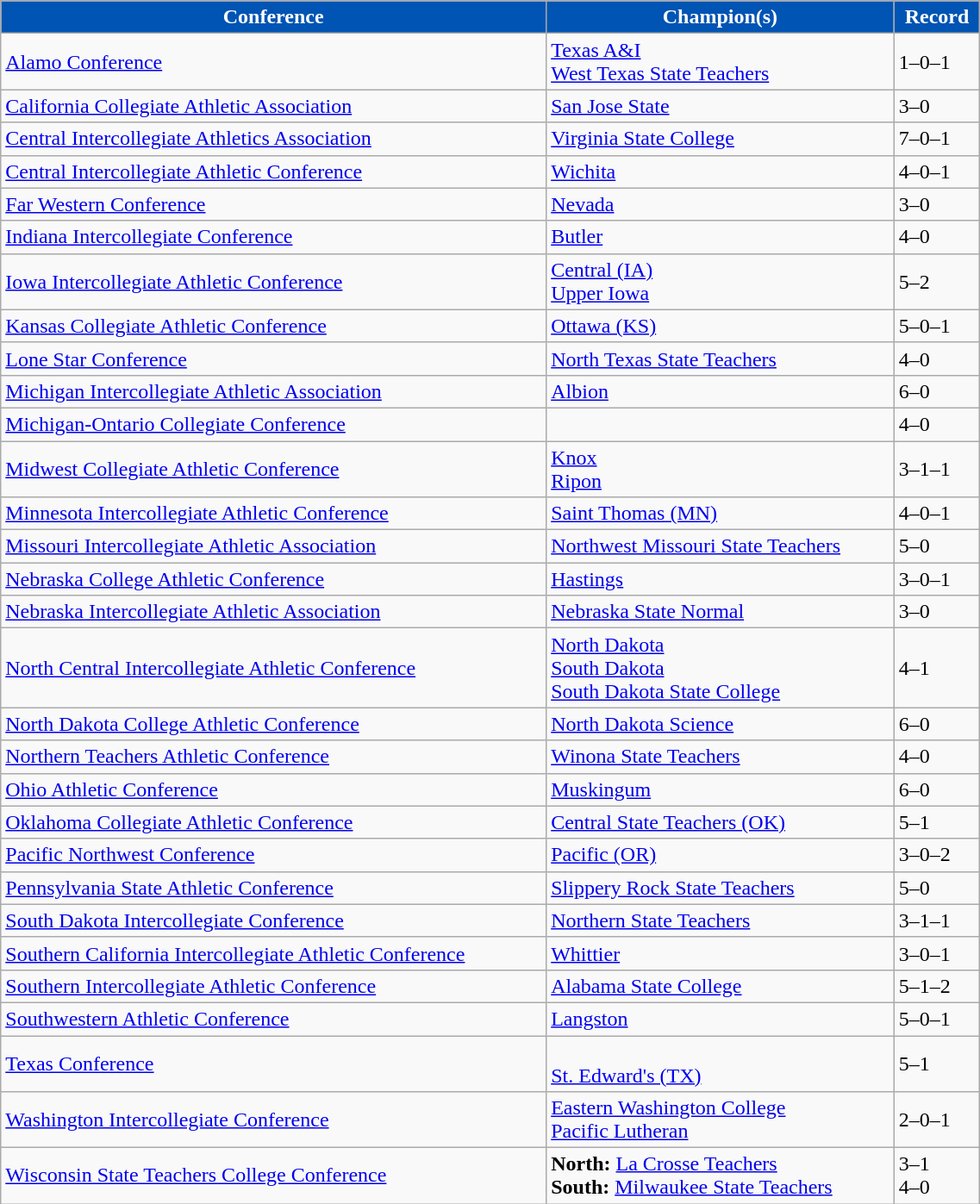<table class="wikitable" width="60%">
<tr>
<th style="background:#0054B3; color:#FFFFFF;">Conference</th>
<th style="background:#0054B3; color:#FFFFFF;">Champion(s)</th>
<th style="background:#0054B3; color:#FFFFFF;">Record</th>
</tr>
<tr align="left">
<td><a href='#'>Alamo Conference</a></td>
<td><a href='#'>Texas A&I</a><br><a href='#'>West Texas State Teachers</a></td>
<td>1–0–1</td>
</tr>
<tr align="left">
<td><a href='#'>California Collegiate Athletic Association</a></td>
<td><a href='#'>San Jose State</a></td>
<td>3–0</td>
</tr>
<tr align="left"">
<td><a href='#'>Central Intercollegiate Athletics Association</a></td>
<td><a href='#'>Virginia State College</a></td>
<td>7–0–1</td>
</tr>
<tr align="left">
<td><a href='#'>Central Intercollegiate Athletic Conference</a></td>
<td><a href='#'>Wichita</a></td>
<td>4–0–1</td>
</tr>
<tr align="left">
<td><a href='#'>Far Western Conference</a></td>
<td><a href='#'>Nevada</a></td>
<td>3–0</td>
</tr>
<tr align="left">
<td><a href='#'>Indiana Intercollegiate Conference</a></td>
<td><a href='#'>Butler</a></td>
<td>4–0</td>
</tr>
<tr align="left">
<td><a href='#'>Iowa Intercollegiate Athletic Conference</a></td>
<td><a href='#'>Central (IA)</a><br><a href='#'>Upper Iowa</a></td>
<td>5–2</td>
</tr>
<tr align="left">
<td><a href='#'>Kansas Collegiate Athletic Conference</a></td>
<td><a href='#'>Ottawa (KS)</a></td>
<td>5–0–1</td>
</tr>
<tr align="left">
<td><a href='#'>Lone Star Conference</a></td>
<td><a href='#'>North Texas State Teachers</a></td>
<td>4–0</td>
</tr>
<tr align="left">
<td><a href='#'>Michigan Intercollegiate Athletic Association</a></td>
<td><a href='#'>Albion</a></td>
<td>6–0</td>
</tr>
<tr align="left">
<td><a href='#'>Michigan-Ontario Collegiate Conference</a></td>
<td></td>
<td>4–0</td>
</tr>
<tr align="left">
<td><a href='#'>Midwest Collegiate Athletic Conference</a></td>
<td><a href='#'>Knox</a><br><a href='#'>Ripon</a></td>
<td>3–1–1</td>
</tr>
<tr align="left">
<td><a href='#'>Minnesota Intercollegiate Athletic Conference</a></td>
<td><a href='#'>Saint Thomas (MN)</a></td>
<td>4–0–1</td>
</tr>
<tr align="left">
<td><a href='#'>Missouri Intercollegiate Athletic Association</a></td>
<td><a href='#'>Northwest Missouri State Teachers</a></td>
<td>5–0</td>
</tr>
<tr align="left">
<td><a href='#'>Nebraska College Athletic Conference</a></td>
<td><a href='#'>Hastings</a></td>
<td>3–0–1</td>
</tr>
<tr align="left">
<td><a href='#'>Nebraska Intercollegiate Athletic Association</a></td>
<td><a href='#'>Nebraska State Normal</a></td>
<td>3–0</td>
</tr>
<tr align="left">
<td><a href='#'>North Central Intercollegiate Athletic Conference</a></td>
<td><a href='#'>North Dakota</a><br><a href='#'>South Dakota</a><br><a href='#'>South Dakota State College</a></td>
<td>4–1</td>
</tr>
<tr align="left">
<td><a href='#'>North Dakota College Athletic Conference</a></td>
<td><a href='#'>North Dakota Science</a></td>
<td>6–0</td>
</tr>
<tr align="left">
<td><a href='#'>Northern Teachers Athletic Conference</a></td>
<td><a href='#'>Winona State Teachers</a></td>
<td>4–0</td>
</tr>
<tr align="left">
<td><a href='#'>Ohio Athletic Conference</a></td>
<td><a href='#'>Muskingum</a></td>
<td>6–0</td>
</tr>
<tr align="left">
<td><a href='#'>Oklahoma Collegiate Athletic Conference</a></td>
<td><a href='#'>Central State Teachers (OK)</a></td>
<td>5–1</td>
</tr>
<tr align="left">
<td><a href='#'>Pacific Northwest Conference</a></td>
<td><a href='#'>Pacific (OR)</a></td>
<td>3–0–2</td>
</tr>
<tr align="left">
<td><a href='#'>Pennsylvania State Athletic Conference</a></td>
<td><a href='#'>Slippery Rock State Teachers</a></td>
<td>5–0</td>
</tr>
<tr align="left">
<td><a href='#'>South Dakota Intercollegiate Conference</a></td>
<td><a href='#'>Northern State Teachers</a></td>
<td>3–1–1</td>
</tr>
<tr align="left">
<td><a href='#'>Southern California Intercollegiate Athletic Conference</a></td>
<td><a href='#'>Whittier</a></td>
<td>3–0–1</td>
</tr>
<tr align="left">
<td><a href='#'>Southern Intercollegiate Athletic Conference</a></td>
<td><a href='#'>Alabama State College</a></td>
<td>5–1–2</td>
</tr>
<tr align="left">
<td><a href='#'>Southwestern Athletic Conference</a></td>
<td><a href='#'>Langston</a></td>
<td>5–0–1</td>
</tr>
<tr align="left">
<td><a href='#'>Texas Conference</a></td>
<td><br><a href='#'>St. Edward's (TX)</a></td>
<td>5–1</td>
</tr>
<tr align="left">
<td><a href='#'>Washington Intercollegiate Conference</a></td>
<td><a href='#'>Eastern Washington College</a><br><a href='#'>Pacific Lutheran</a></td>
<td>2–0–1</td>
</tr>
<tr align="left">
<td><a href='#'>Wisconsin State Teachers College Conference</a></td>
<td><strong>North:</strong> <a href='#'>La Crosse Teachers</a><br><strong>South:</strong> <a href='#'>Milwaukee State Teachers</a></td>
<td>3–1<br>4–0</td>
</tr>
</table>
